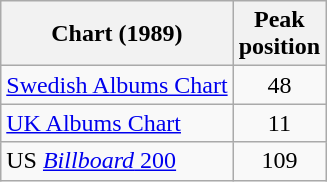<table class="wikitable sortable">
<tr>
<th>Chart (1989)</th>
<th>Peak<br>position</th>
</tr>
<tr>
<td><a href='#'>Swedish Albums Chart</a></td>
<td style="text-align:center;">48</td>
</tr>
<tr>
<td><a href='#'>UK Albums Chart</a></td>
<td style="text-align:center;">11</td>
</tr>
<tr>
<td>US <a href='#'><em>Billboard</em> 200</a></td>
<td style="text-align:center;">109</td>
</tr>
</table>
